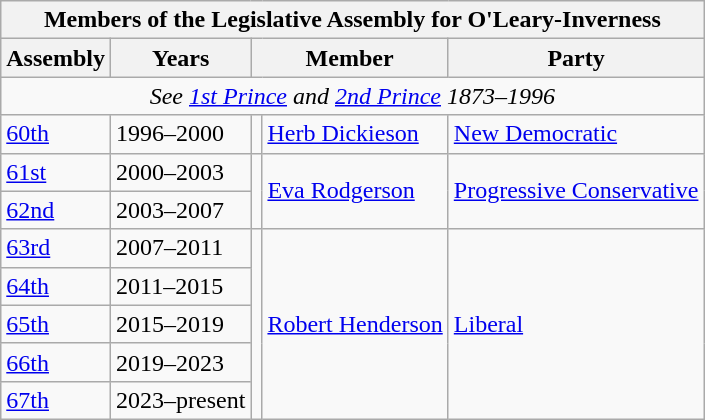<table class="wikitable" align=centre>
<tr>
<th colspan=5>Members of the Legislative Assembly for O'Leary-Inverness</th>
</tr>
<tr>
<th>Assembly</th>
<th>Years</th>
<th colspan="2">Member</th>
<th>Party</th>
</tr>
<tr>
<td align="center" colspan=5><em>See <a href='#'>1st Prince</a> and <a href='#'>2nd Prince</a> 1873–1996</em></td>
</tr>
<tr>
<td><a href='#'>60th</a></td>
<td>1996–2000</td>
<td rowspan=1 ></td>
<td rowspan=1><a href='#'>Herb Dickieson</a></td>
<td rowspan=1><a href='#'>New Democratic</a></td>
</tr>
<tr>
<td><a href='#'>61st</a></td>
<td>2000–2003</td>
<td rowspan=2 ></td>
<td rowspan=2><a href='#'>Eva Rodgerson</a></td>
<td rowspan=2><a href='#'>Progressive Conservative</a></td>
</tr>
<tr>
<td><a href='#'>62nd</a></td>
<td>2003–2007</td>
</tr>
<tr>
<td><a href='#'>63rd</a></td>
<td>2007–2011</td>
<td rowspan=5 ></td>
<td rowspan=5><a href='#'>Robert Henderson</a></td>
<td rowspan=5><a href='#'>Liberal</a></td>
</tr>
<tr>
<td><a href='#'>64th</a></td>
<td>2011–2015</td>
</tr>
<tr>
<td><a href='#'>65th</a></td>
<td>2015–2019</td>
</tr>
<tr>
<td><a href='#'>66th</a></td>
<td>2019–2023</td>
</tr>
<tr>
<td><a href='#'>67th</a></td>
<td>2023–present</td>
</tr>
</table>
